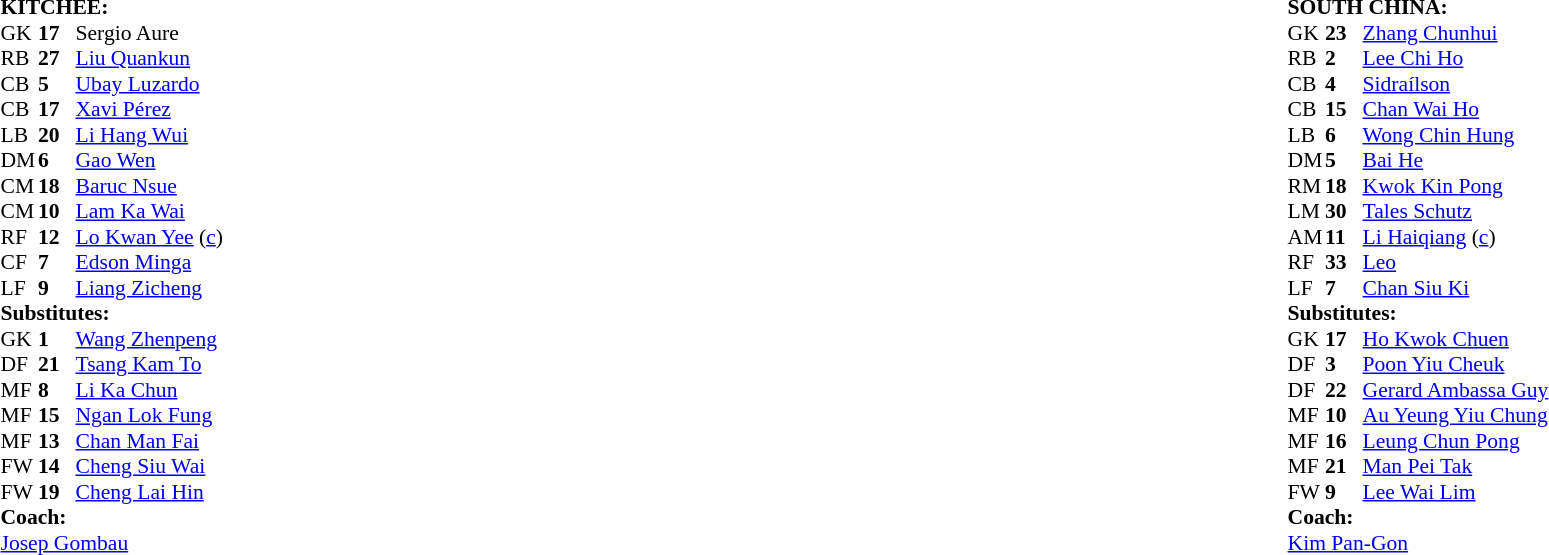<table width="100%">
<tr>
<td valign="top" width="45%"><br><table style="font-size: 90%" cellspacing="0" cellpadding="0">
<tr>
<td colspan="4"><strong>KITCHEE:</strong></td>
</tr>
<tr>
<th width="25"></th>
<th width="25"></th>
</tr>
<tr>
<td>GK</td>
<td><strong>17</strong></td>
<td> Sergio Aure</td>
</tr>
<tr>
<td>RB</td>
<td><strong>27</strong></td>
<td> <a href='#'>Liu Quankun</a></td>
</tr>
<tr>
<td>CB</td>
<td><strong>5</strong></td>
<td> <a href='#'>Ubay Luzardo</a></td>
</tr>
<tr>
<td>CB</td>
<td><strong>17</strong></td>
<td> <a href='#'>Xavi Pérez</a></td>
</tr>
<tr>
<td>LB</td>
<td><strong>20</strong></td>
<td> <a href='#'>Li Hang Wui</a></td>
<td></td>
<td></td>
</tr>
<tr>
<td>DM</td>
<td><strong>6</strong></td>
<td> <a href='#'>Gao Wen</a></td>
<td></td>
<td></td>
</tr>
<tr>
<td>CM</td>
<td><strong>18</strong></td>
<td> <a href='#'>Baruc Nsue</a></td>
</tr>
<tr>
<td>CM</td>
<td><strong>10</strong></td>
<td> <a href='#'>Lam Ka Wai</a></td>
</tr>
<tr>
<td>RF</td>
<td><strong>12</strong></td>
<td> <a href='#'>Lo Kwan Yee</a> (<a href='#'>c</a>)</td>
</tr>
<tr>
<td>CF</td>
<td><strong>7</strong></td>
<td> <a href='#'>Edson Minga</a></td>
</tr>
<tr>
<td>LF</td>
<td><strong>9</strong></td>
<td> <a href='#'>Liang Zicheng</a></td>
<td></td>
<td></td>
</tr>
<tr>
<td colspan=4><strong>Substitutes:</strong></td>
</tr>
<tr>
<td>GK</td>
<td><strong>1</strong></td>
<td> <a href='#'>Wang Zhenpeng</a></td>
</tr>
<tr>
<td>DF</td>
<td><strong>21</strong></td>
<td> <a href='#'>Tsang Kam To</a></td>
</tr>
<tr>
<td>MF</td>
<td><strong>8</strong></td>
<td> <a href='#'>Li Ka Chun</a></td>
</tr>
<tr>
<td>MF</td>
<td><strong>15</strong></td>
<td> <a href='#'>Ngan Lok Fung</a></td>
</tr>
<tr>
<td>MF</td>
<td><strong>13</strong></td>
<td> <a href='#'>Chan Man Fai</a></td>
<td></td>
<td></td>
</tr>
<tr>
<td>FW</td>
<td><strong>14</strong></td>
<td> <a href='#'>Cheng Siu Wai</a></td>
<td></td>
<td></td>
</tr>
<tr>
<td>FW</td>
<td><strong>19</strong></td>
<td> <a href='#'>Cheng Lai Hin</a></td>
<td></td>
<td></td>
</tr>
<tr>
<td colspan=4><strong>Coach:</strong></td>
</tr>
<tr>
<td colspan="4"> <a href='#'>Josep Gombau</a></td>
</tr>
</table>
</td>
<td valign="top"></td>
<td valign="top" width="50%"><br><table style="font-size: 90%" cellspacing="0" cellpadding="0" align=center>
<tr>
<td colspan="4"><strong>SOUTH CHINA:</strong></td>
</tr>
<tr>
<th width="25"></th>
<th width="25"></th>
</tr>
<tr>
<td>GK</td>
<td><strong>23</strong></td>
<td> <a href='#'>Zhang Chunhui</a></td>
</tr>
<tr>
<td>RB</td>
<td><strong>2</strong></td>
<td> <a href='#'>Lee Chi Ho</a></td>
</tr>
<tr>
<td>CB</td>
<td><strong>4</strong></td>
<td> <a href='#'>Sidraílson</a></td>
<td></td>
</tr>
<tr>
<td>CB</td>
<td><strong>15</strong></td>
<td> <a href='#'>Chan Wai Ho</a></td>
</tr>
<tr>
<td>LB</td>
<td><strong>6</strong></td>
<td> <a href='#'>Wong Chin Hung</a></td>
</tr>
<tr>
<td>DM</td>
<td><strong>5</strong></td>
<td> <a href='#'>Bai He</a></td>
</tr>
<tr>
<td>RM</td>
<td><strong>18</strong></td>
<td> <a href='#'>Kwok Kin Pong</a></td>
</tr>
<tr>
<td>LM</td>
<td><strong>30</strong></td>
<td> <a href='#'>Tales Schutz</a></td>
<td></td>
<td></td>
</tr>
<tr>
<td>AM</td>
<td><strong>11</strong></td>
<td> <a href='#'>Li Haiqiang</a> (<a href='#'>c</a>)</td>
<td></td>
<td></td>
</tr>
<tr>
<td>RF</td>
<td><strong>33</strong></td>
<td> <a href='#'>Leo</a></td>
</tr>
<tr>
<td>LF</td>
<td><strong>7</strong></td>
<td> <a href='#'>Chan Siu Ki</a></td>
<td></td>
</tr>
<tr>
<td colspan=4><strong>Substitutes:</strong></td>
</tr>
<tr>
<td>GK</td>
<td><strong>17</strong></td>
<td> <a href='#'>Ho Kwok Chuen</a></td>
</tr>
<tr>
<td>DF</td>
<td><strong>3</strong></td>
<td> <a href='#'>Poon Yiu Cheuk</a></td>
</tr>
<tr>
<td>DF</td>
<td><strong>22</strong></td>
<td> <a href='#'>Gerard Ambassa Guy</a></td>
</tr>
<tr>
<td>MF</td>
<td><strong>10</strong></td>
<td> <a href='#'>Au Yeung Yiu Chung</a></td>
</tr>
<tr>
<td>MF</td>
<td><strong>16</strong></td>
<td> <a href='#'>Leung Chun Pong</a></td>
<td></td>
<td></td>
</tr>
<tr>
<td>MF</td>
<td><strong>21</strong></td>
<td> <a href='#'>Man Pei Tak</a></td>
</tr>
<tr>
<td>FW</td>
<td><strong>9</strong></td>
<td> <a href='#'>Lee Wai Lim</a></td>
<td></td>
<td></td>
</tr>
<tr>
<td colspan=4><strong>Coach:</strong></td>
</tr>
<tr>
<td colspan="4"> <a href='#'>Kim Pan-Gon</a></td>
</tr>
</table>
</td>
</tr>
<tr>
</tr>
</table>
